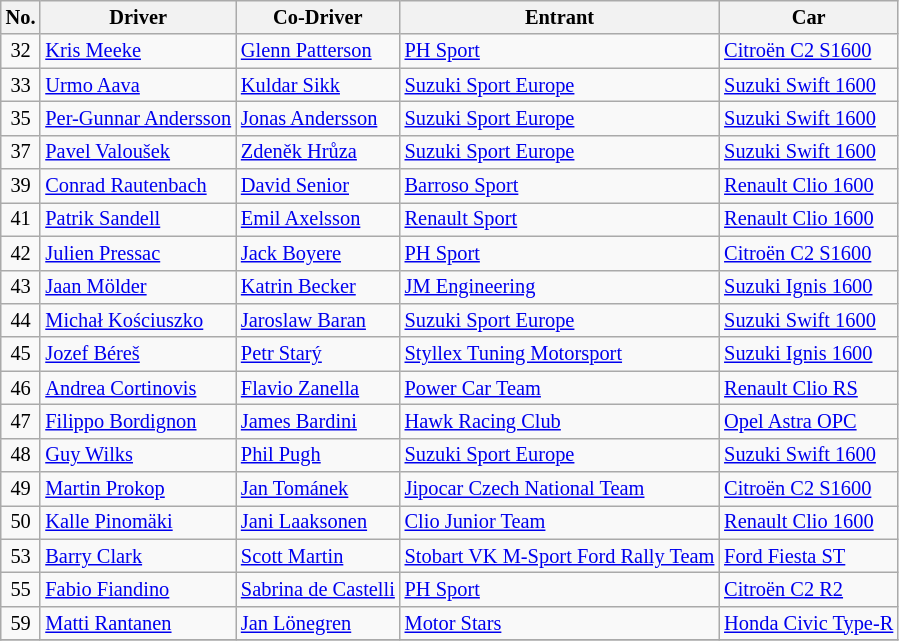<table class="wikitable" style="font-size: 85%;">
<tr>
<th>No.</th>
<th>Driver</th>
<th>Co-Driver</th>
<th>Entrant</th>
<th>Car</th>
</tr>
<tr>
<td align="center">32</td>
<td> <a href='#'>Kris Meeke</a></td>
<td> <a href='#'>Glenn Patterson</a></td>
<td> <a href='#'>PH Sport</a></td>
<td><a href='#'>Citroën C2 S1600</a></td>
</tr>
<tr>
<td align="center">33</td>
<td> <a href='#'>Urmo Aava</a></td>
<td> <a href='#'>Kuldar Sikk</a></td>
<td> <a href='#'>Suzuki Sport Europe</a></td>
<td><a href='#'>Suzuki Swift 1600</a></td>
</tr>
<tr>
<td align="center">35</td>
<td> <a href='#'>Per-Gunnar Andersson</a></td>
<td> <a href='#'>Jonas Andersson</a></td>
<td> <a href='#'>Suzuki Sport Europe</a></td>
<td><a href='#'>Suzuki Swift 1600</a></td>
</tr>
<tr>
<td align="center">37</td>
<td> <a href='#'>Pavel Valoušek</a></td>
<td> <a href='#'>Zdeněk Hrůza</a></td>
<td> <a href='#'>Suzuki Sport Europe</a></td>
<td><a href='#'>Suzuki Swift 1600</a></td>
</tr>
<tr>
<td align="center">39</td>
<td> <a href='#'>Conrad Rautenbach</a></td>
<td> <a href='#'>David Senior</a></td>
<td> <a href='#'>Barroso Sport</a></td>
<td><a href='#'>Renault Clio 1600</a></td>
</tr>
<tr>
<td align="center">41</td>
<td> <a href='#'>Patrik Sandell</a></td>
<td> <a href='#'>Emil Axelsson</a></td>
<td> <a href='#'>Renault Sport</a></td>
<td><a href='#'>Renault Clio 1600</a></td>
</tr>
<tr>
<td align="center">42</td>
<td> <a href='#'>Julien Pressac</a></td>
<td> <a href='#'>Jack Boyere</a></td>
<td> <a href='#'>PH Sport</a></td>
<td><a href='#'>Citroën C2 S1600</a></td>
</tr>
<tr>
<td align="center">43</td>
<td> <a href='#'>Jaan Mölder</a></td>
<td> <a href='#'>Katrin Becker</a></td>
<td> <a href='#'>JM Engineering</a></td>
<td><a href='#'>Suzuki Ignis 1600</a></td>
</tr>
<tr>
<td align="center">44</td>
<td> <a href='#'>Michał Kościuszko</a></td>
<td> <a href='#'>Jaroslaw Baran</a></td>
<td> <a href='#'>Suzuki Sport Europe</a></td>
<td><a href='#'>Suzuki Swift 1600</a></td>
</tr>
<tr>
<td align="center">45</td>
<td> <a href='#'>Jozef Béreš</a></td>
<td> <a href='#'>Petr Starý</a></td>
<td> <a href='#'>Styllex Tuning Motorsport</a></td>
<td><a href='#'>Suzuki Ignis 1600</a></td>
</tr>
<tr>
<td align="center">46</td>
<td> <a href='#'>Andrea Cortinovis</a></td>
<td> <a href='#'>Flavio Zanella</a></td>
<td> <a href='#'>Power Car Team</a></td>
<td><a href='#'>Renault Clio RS</a></td>
</tr>
<tr>
<td align="center">47</td>
<td> <a href='#'>Filippo Bordignon</a></td>
<td> <a href='#'>James Bardini</a></td>
<td> <a href='#'>Hawk Racing Club</a></td>
<td><a href='#'>Opel Astra OPC</a></td>
</tr>
<tr>
<td align="center">48</td>
<td> <a href='#'>Guy Wilks</a></td>
<td> <a href='#'>Phil Pugh</a></td>
<td> <a href='#'>Suzuki Sport Europe</a></td>
<td><a href='#'>Suzuki Swift 1600</a></td>
</tr>
<tr>
<td align="center">49</td>
<td> <a href='#'>Martin Prokop</a></td>
<td> <a href='#'>Jan Tománek</a></td>
<td> <a href='#'>Jipocar Czech National Team</a></td>
<td><a href='#'>Citroën C2 S1600</a></td>
</tr>
<tr>
<td align="center">50</td>
<td> <a href='#'>Kalle Pinomäki</a></td>
<td> <a href='#'>Jani Laaksonen</a></td>
<td> <a href='#'>Clio Junior Team</a></td>
<td><a href='#'>Renault Clio 1600</a></td>
</tr>
<tr>
<td align="center">53</td>
<td> <a href='#'>Barry Clark</a></td>
<td> <a href='#'>Scott Martin</a></td>
<td> <a href='#'>Stobart VK M-Sport Ford Rally Team</a></td>
<td><a href='#'>Ford Fiesta ST</a></td>
</tr>
<tr>
<td align="center">55</td>
<td> <a href='#'>Fabio Fiandino</a></td>
<td> <a href='#'>Sabrina de Castelli</a></td>
<td> <a href='#'>PH Sport</a></td>
<td><a href='#'>Citroën C2 R2</a></td>
</tr>
<tr>
<td align="center">59</td>
<td> <a href='#'>Matti Rantanen</a></td>
<td> <a href='#'>Jan Lönegren</a></td>
<td> <a href='#'>Motor Stars</a></td>
<td><a href='#'>Honda Civic Type-R</a></td>
</tr>
<tr>
</tr>
</table>
